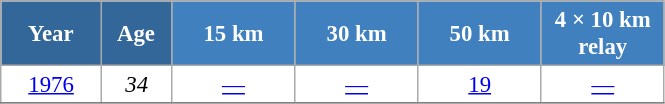<table class="wikitable" style="font-size:95%; text-align:center; border:grey solid 1px; border-collapse:collapse; background:#ffffff;">
<tr>
<th style="background-color:#369; color:white; width:60px;"> Year </th>
<th style="background-color:#369; color:white; width:40px;"> Age </th>
<th style="background-color:#4180be; color:white; width:75px;"> 15 km </th>
<th style="background-color:#4180be; color:white; width:75px;"> 30 km </th>
<th style="background-color:#4180be; color:white; width:75px;"> 50 km </th>
<th style="background-color:#4180be; color:white; width:75px;"> 4 × 10 km <br> relay </th>
</tr>
<tr>
<td><a href='#'>1976</a></td>
<td><em>34</em></td>
<td><a href='#'>—</a></td>
<td><a href='#'>—</a></td>
<td><a href='#'>19</a></td>
<td><a href='#'>—</a></td>
</tr>
<tr>
</tr>
</table>
